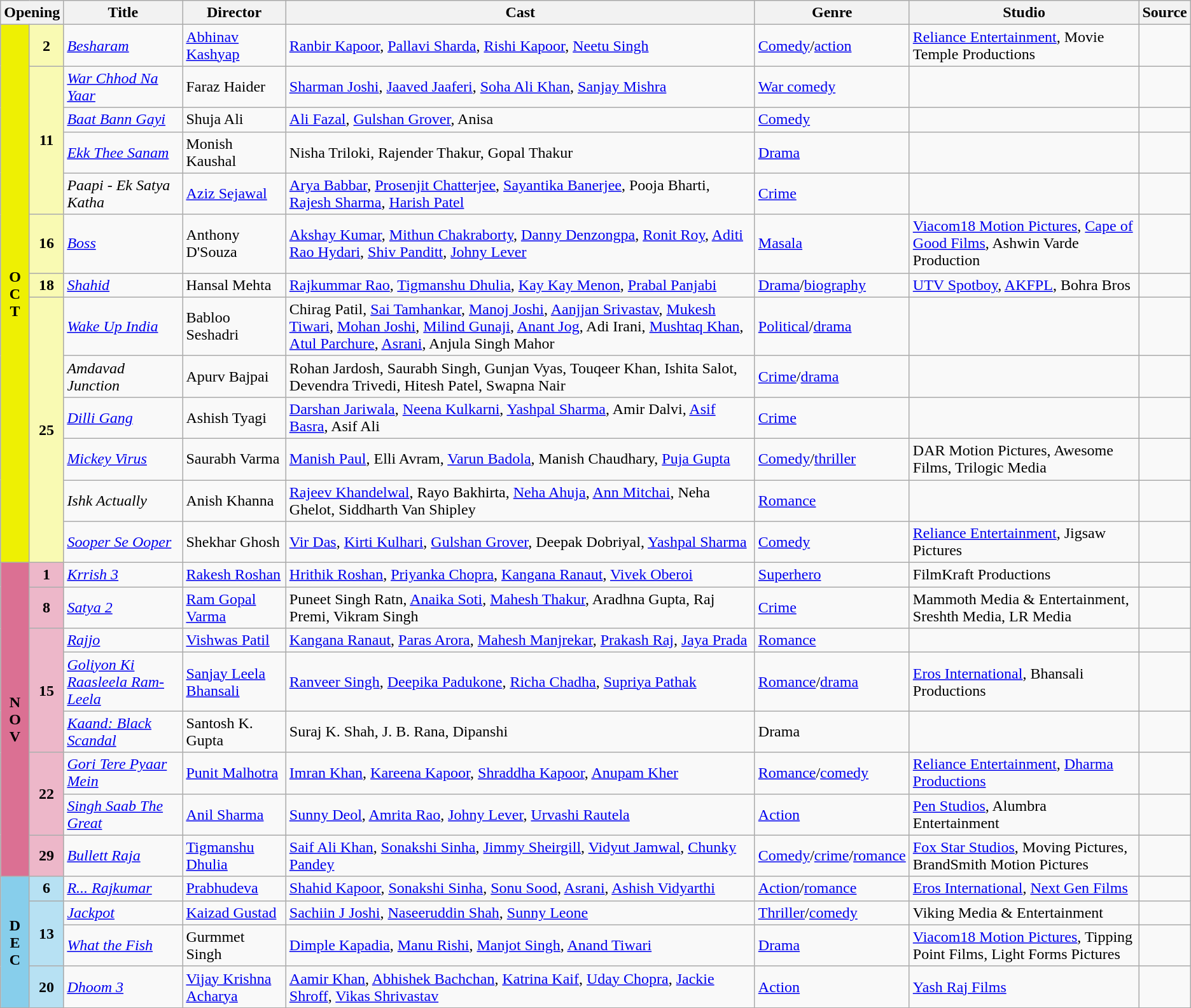<table class="wikitable sortable">
<tr>
<th colspan="2">Opening</th>
<th>Title</th>
<th>Director</th>
<th>Cast</th>
<th>Genre</th>
<th>Studio</th>
<th>Source</th>
</tr>
<tr>
<td rowspan="13" style="text-align:center; background:#eef003;"><strong>O<br>C<br>T</strong></td>
<td style="text-align:center; background:#f9fab3;"><strong>2</strong></td>
<td><em><a href='#'>Besharam</a></em></td>
<td><a href='#'>Abhinav Kashyap</a></td>
<td><a href='#'>Ranbir Kapoor</a>, <a href='#'>Pallavi Sharda</a>, <a href='#'>Rishi Kapoor</a>, <a href='#'>Neetu Singh</a></td>
<td><a href='#'>Comedy</a>/<a href='#'>action</a></td>
<td><a href='#'>Reliance Entertainment</a>, Movie Temple Productions</td>
<td style="text-align:center;"></td>
</tr>
<tr>
<td rowspan="4" style="text-align:center; textcolor:#000; background:#f9fab3;"><strong>11</strong></td>
<td><em><a href='#'>War Chhod Na Yaar</a></em></td>
<td>Faraz Haider</td>
<td><a href='#'>Sharman Joshi</a>, <a href='#'>Jaaved Jaaferi</a>, <a href='#'>Soha Ali Khan</a>, <a href='#'>Sanjay Mishra</a></td>
<td><a href='#'>War comedy</a></td>
<td></td>
<td style="text-align:center;"></td>
</tr>
<tr>
<td><em><a href='#'>Baat Bann Gayi</a></em></td>
<td>Shuja Ali</td>
<td><a href='#'>Ali Fazal</a>, <a href='#'>Gulshan Grover</a>, Anisa</td>
<td><a href='#'>Comedy</a></td>
<td></td>
<td style="text-align:center;"></td>
</tr>
<tr>
<td><em><a href='#'>Ekk Thee Sanam</a></em></td>
<td>Monish Kaushal</td>
<td>Nisha Triloki, Rajender Thakur, Gopal Thakur</td>
<td><a href='#'>Drama</a></td>
<td></td>
<td style="text-align:center;"></td>
</tr>
<tr>
<td><em>Paapi - Ek Satya Katha</em></td>
<td><a href='#'>Aziz Sejawal</a></td>
<td><a href='#'>Arya Babbar</a>, <a href='#'>Prosenjit Chatterjee</a>, <a href='#'>Sayantika Banerjee</a>, Pooja Bharti, <a href='#'>Rajesh Sharma</a>, <a href='#'>Harish Patel</a></td>
<td><a href='#'>Crime</a></td>
<td></td>
<td style="text-align:center;"></td>
</tr>
<tr>
<td style="text-align:center; textcolor:#000; background:#f9fab3;"><strong>16</strong></td>
<td><em><a href='#'>Boss</a></em></td>
<td>Anthony D'Souza</td>
<td><a href='#'>Akshay Kumar</a>, <a href='#'>Mithun Chakraborty</a>, <a href='#'>Danny Denzongpa</a>, <a href='#'>Ronit Roy</a>, <a href='#'>Aditi Rao Hydari</a>, <a href='#'>Shiv Panditt</a>, <a href='#'>Johny Lever</a></td>
<td><a href='#'>Masala</a></td>
<td><a href='#'>Viacom18 Motion Pictures</a>, <a href='#'>Cape of Good Films</a>, Ashwin Varde Production</td>
<td style="text-align:center;"></td>
</tr>
<tr>
<td style="text-align:center; textcolor:#000; background:#f9fab3;"><strong>18</strong></td>
<td><em><a href='#'>Shahid</a></em></td>
<td>Hansal Mehta</td>
<td><a href='#'>Rajkummar Rao</a>, <a href='#'>Tigmanshu Dhulia</a>, <a href='#'>Kay Kay Menon</a>, <a href='#'>Prabal Panjabi</a></td>
<td><a href='#'>Drama</a>/<a href='#'>biography</a></td>
<td><a href='#'>UTV Spotboy</a>, <a href='#'>AKFPL</a>, Bohra Bros</td>
<td style="text-align:center;"></td>
</tr>
<tr>
<td rowspan="6" style="text-align:center; textcolor:#000; background:#f9fab3;"><strong>25</strong></td>
<td><em><a href='#'>Wake Up India</a></em></td>
<td>Babloo Seshadri</td>
<td>Chirag Patil, <a href='#'>Sai Tamhankar</a>, <a href='#'>Manoj Joshi</a>, <a href='#'>Aanjjan Srivastav</a>, <a href='#'>Mukesh Tiwari</a>, <a href='#'>Mohan Joshi</a>, <a href='#'>Milind Gunaji</a>, <a href='#'>Anant Jog</a>, Adi Irani, <a href='#'>Mushtaq Khan</a>, <a href='#'>Atul Parchure</a>, <a href='#'>Asrani</a>, Anjula Singh Mahor</td>
<td><a href='#'>Political</a>/<a href='#'>drama</a></td>
<td></td>
<td style="text-align:center;"></td>
</tr>
<tr>
<td><em>Amdavad Junction</em></td>
<td>Apurv Bajpai</td>
<td>Rohan Jardosh, Saurabh Singh, Gunjan Vyas, Touqeer Khan, Ishita Salot, Devendra Trivedi, Hitesh Patel, Swapna Nair</td>
<td><a href='#'>Crime</a>/<a href='#'>drama</a></td>
<td></td>
<td style="text-align:center;"></td>
</tr>
<tr>
<td><em><a href='#'>Dilli Gang</a></em></td>
<td>Ashish Tyagi</td>
<td><a href='#'>Darshan Jariwala</a>, <a href='#'>Neena Kulkarni</a>, <a href='#'>Yashpal Sharma</a>, Amir Dalvi, <a href='#'>Asif Basra</a>, Asif Ali</td>
<td><a href='#'>Crime</a></td>
<td></td>
<td style="text-align:center;"></td>
</tr>
<tr>
<td><em><a href='#'>Mickey Virus</a></em></td>
<td>Saurabh Varma</td>
<td><a href='#'>Manish Paul</a>, Elli Avram, <a href='#'>Varun Badola</a>, Manish Chaudhary, <a href='#'>Puja Gupta</a></td>
<td><a href='#'>Comedy</a>/<a href='#'>thriller</a></td>
<td>DAR Motion Pictures, Awesome Films, Trilogic Media</td>
<td style="text-align:center;"></td>
</tr>
<tr>
<td><em>Ishk Actually</em></td>
<td>Anish Khanna</td>
<td><a href='#'>Rajeev Khandelwal</a>, Rayo Bakhirta, <a href='#'>Neha Ahuja</a>, <a href='#'>Ann Mitchai</a>, Neha Ghelot, Siddharth Van Shipley</td>
<td><a href='#'>Romance</a></td>
<td></td>
<td style="text-align:center;"></td>
</tr>
<tr>
<td><em><a href='#'>Sooper Se Ooper</a></em></td>
<td>Shekhar Ghosh</td>
<td><a href='#'>Vir Das</a>, <a href='#'>Kirti Kulhari</a>, <a href='#'>Gulshan Grover</a>, Deepak Dobriyal, <a href='#'>Yashpal Sharma</a></td>
<td><a href='#'>Comedy</a></td>
<td><a href='#'>Reliance Entertainment</a>, Jigsaw Pictures</td>
<td style="text-align:center;"></td>
</tr>
<tr>
<td rowspan="8" style="text-align:center; background:#db7093;"><strong>N<br>O<br>V</strong></td>
<td style="text-align:center; textcolor:#000; background:#edb7c9;"><strong>1</strong></td>
<td><em><a href='#'>Krrish 3</a></em></td>
<td><a href='#'>Rakesh Roshan</a></td>
<td><a href='#'>Hrithik Roshan</a>, <a href='#'>Priyanka Chopra</a>, <a href='#'>Kangana Ranaut</a>, <a href='#'>Vivek Oberoi</a></td>
<td><a href='#'>Superhero</a></td>
<td>FilmKraft Productions</td>
<td style="text-align:center;"></td>
</tr>
<tr>
<td style="text-align:center; textcolor:#000; background:#edb7c9;"><strong>8</strong></td>
<td><em><a href='#'>Satya 2</a></em></td>
<td><a href='#'>Ram Gopal Varma</a></td>
<td>Puneet Singh Ratn, <a href='#'>Anaika Soti</a>, <a href='#'>Mahesh Thakur</a>, Aradhna Gupta, Raj Premi, Vikram Singh</td>
<td><a href='#'>Crime</a></td>
<td>Mammoth Media & Entertainment, Sreshth Media, LR Media</td>
<td style="text-align:center;"></td>
</tr>
<tr>
<td rowspan="3" style="text-align:center; textcolor:#000; background:#edb7c9;"><strong>15</strong></td>
<td><em><a href='#'>Rajjo</a></em></td>
<td><a href='#'>Vishwas Patil</a></td>
<td><a href='#'>Kangana Ranaut</a>, <a href='#'>Paras Arora</a>, <a href='#'>Mahesh Manjrekar</a>, <a href='#'>Prakash Raj</a>, <a href='#'>Jaya Prada</a></td>
<td><a href='#'>Romance</a></td>
<td></td>
<td style="text-align:center;"></td>
</tr>
<tr>
<td><em><a href='#'>Goliyon Ki Raasleela Ram-Leela</a></em></td>
<td><a href='#'>Sanjay Leela Bhansali</a></td>
<td><a href='#'>Ranveer Singh</a>, <a href='#'>Deepika Padukone</a>, <a href='#'>Richa Chadha</a>, <a href='#'>Supriya Pathak</a></td>
<td><a href='#'>Romance</a>/<a href='#'>drama</a></td>
<td><a href='#'>Eros International</a>, Bhansali Productions</td>
<td style="text-align:center;"></td>
</tr>
<tr>
<td><em><a href='#'>Kaand: Black Scandal</a></em></td>
<td>Santosh K. Gupta</td>
<td>Suraj K. Shah, J. B. Rana, Dipanshi</td>
<td>Drama</td>
<td></td>
<td></td>
</tr>
<tr>
<td rowspan="2" style="text-align:center; textcolor:#000; background:#edb7c9;"><strong>22</strong></td>
<td><em><a href='#'>Gori Tere Pyaar Mein</a></em></td>
<td><a href='#'>Punit Malhotra</a></td>
<td><a href='#'>Imran Khan</a>, <a href='#'>Kareena Kapoor</a>, <a href='#'>Shraddha Kapoor</a>, <a href='#'>Anupam Kher</a></td>
<td><a href='#'>Romance</a>/<a href='#'>comedy</a></td>
<td><a href='#'>Reliance Entertainment</a>, <a href='#'>Dharma Productions</a></td>
<td style="text-align:center;"></td>
</tr>
<tr>
<td><em><a href='#'>Singh Saab The Great</a></em></td>
<td><a href='#'>Anil Sharma</a></td>
<td><a href='#'>Sunny Deol</a>, <a href='#'>Amrita Rao</a>, <a href='#'>Johny Lever</a>, <a href='#'>Urvashi Rautela</a></td>
<td><a href='#'>Action</a></td>
<td><a href='#'>Pen Studios</a>, Alumbra Entertainment</td>
<td style="text-align:center;"></td>
</tr>
<tr>
<td style="text-align:center; textcolor:#000; background:#edb7c9;"><strong>29</strong></td>
<td><em><a href='#'>Bullett Raja</a></em></td>
<td><a href='#'>Tigmanshu Dhulia</a></td>
<td><a href='#'>Saif Ali Khan</a>, <a href='#'>Sonakshi Sinha</a>, <a href='#'>Jimmy Sheirgill</a>, <a href='#'>Vidyut Jamwal</a>, <a href='#'>Chunky Pandey</a></td>
<td><a href='#'>Comedy</a>/<a href='#'>crime</a>/<a href='#'>romance</a></td>
<td><a href='#'>Fox Star Studios</a>, Moving Pictures, BrandSmith Motion Pictures</td>
<td style="text-align:center;"></td>
</tr>
<tr>
<td rowspan="4" style="text-align:center; background:skyBlue;"><strong>D<br>E<br>C</strong></td>
<td style="text-align:center; textcolor:#000; background:#b7e1f3;"><strong>6</strong></td>
<td><em><a href='#'>R... Rajkumar</a></em></td>
<td><a href='#'>Prabhudeva</a></td>
<td><a href='#'>Shahid Kapoor</a>, <a href='#'>Sonakshi Sinha</a>, <a href='#'>Sonu Sood</a>, <a href='#'>Asrani</a>, <a href='#'>Ashish Vidyarthi</a></td>
<td><a href='#'>Action</a>/<a href='#'>romance</a></td>
<td><a href='#'>Eros International</a>, <a href='#'>Next Gen Films</a></td>
<td style="text-align:center;"></td>
</tr>
<tr>
<td rowspan="2" style="text-align:center; textcolor:#000; background:#b7e1f3;"><strong>13</strong></td>
<td><em><a href='#'>Jackpot</a></em></td>
<td><a href='#'>Kaizad Gustad</a></td>
<td><a href='#'>Sachiin J Joshi</a>, <a href='#'>Naseeruddin Shah</a>, <a href='#'>Sunny Leone</a></td>
<td><a href='#'>Thriller</a>/<a href='#'>comedy</a></td>
<td>Viking Media & Entertainment</td>
<td style="text-align:center;"></td>
</tr>
<tr>
<td><em><a href='#'>What the Fish</a></em></td>
<td>Gurmmet Singh</td>
<td><a href='#'>Dimple Kapadia</a>, <a href='#'>Manu Rishi</a>, <a href='#'>Manjot Singh</a>, <a href='#'>Anand Tiwari</a></td>
<td><a href='#'>Drama</a></td>
<td><a href='#'>Viacom18 Motion Pictures</a>, Tipping Point Films, Light Forms Pictures</td>
<td style="text-align:center;"></td>
</tr>
<tr>
<td rowspan="2" style="text-align:center; textcolor:#000; background:#b7e1f3;"><strong>20</strong></td>
<td><em><a href='#'>Dhoom 3</a></em></td>
<td><a href='#'>Vijay Krishna Acharya</a></td>
<td><a href='#'>Aamir Khan</a>, <a href='#'>Abhishek Bachchan</a>, <a href='#'>Katrina Kaif</a>, <a href='#'>Uday Chopra</a>, <a href='#'>Jackie Shroff</a>, <a href='#'>Vikas Shrivastav</a></td>
<td><a href='#'>Action</a></td>
<td><a href='#'>Yash Raj Films</a></td>
<td style="text-align:center;"></td>
</tr>
</table>
